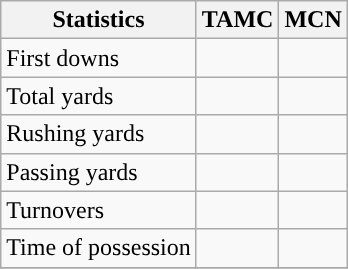<table class="wikitable" style="float: left;">
<tr>
<th>Statistics</th>
<th>TAMC</th>
<th>MCN</th>
</tr>
<tr>
<td>First downs</td>
<td></td>
<td></td>
</tr>
<tr>
<td>Total yards</td>
<td></td>
<td></td>
</tr>
<tr>
<td>Rushing yards</td>
<td></td>
<td></td>
</tr>
<tr>
<td>Passing yards</td>
<td></td>
<td></td>
</tr>
<tr>
<td>Turnovers</td>
<td></td>
<td></td>
</tr>
<tr>
<td>Time of possession</td>
<td></td>
<td></td>
</tr>
<tr>
</tr>
</table>
